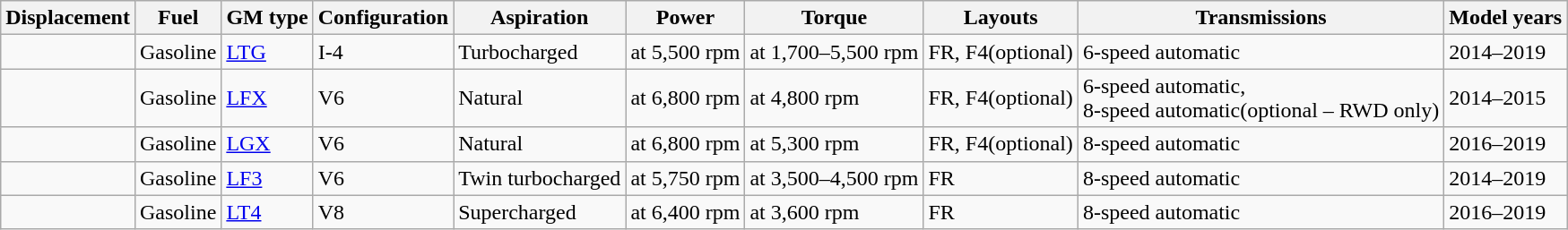<table class="wikitable">
<tr>
<th>Displacement</th>
<th>Fuel</th>
<th>GM type</th>
<th>Configuration</th>
<th>Aspiration</th>
<th>Power</th>
<th>Torque</th>
<th>Layouts</th>
<th>Transmissions</th>
<th>Model years</th>
</tr>
<tr>
<td></td>
<td>Gasoline</td>
<td><a href='#'>LTG</a></td>
<td>I-4</td>
<td>Turbocharged</td>
<td> at 5,500 rpm</td>
<td> at  1,700–5,500 rpm</td>
<td>FR, F4(optional)</td>
<td>6-speed automatic</td>
<td>2014–2019</td>
</tr>
<tr>
<td></td>
<td>Gasoline</td>
<td><a href='#'>LFX</a></td>
<td>V6</td>
<td>Natural</td>
<td> at  6,800 rpm</td>
<td> at  4,800 rpm</td>
<td>FR, F4(optional)</td>
<td>6-speed automatic,<br>8-speed automatic(optional – RWD only)</td>
<td>2014–2015</td>
</tr>
<tr>
<td></td>
<td>Gasoline</td>
<td><a href='#'>LGX</a></td>
<td>V6</td>
<td>Natural</td>
<td> at  6,800 rpm</td>
<td> at  5,300 rpm</td>
<td>FR, F4(optional)</td>
<td>8-speed automatic</td>
<td>2016–2019</td>
</tr>
<tr>
<td></td>
<td>Gasoline</td>
<td><a href='#'>LF3</a></td>
<td>V6</td>
<td>Twin turbocharged</td>
<td>  at  5,750 rpm</td>
<td> at  3,500–4,500 rpm</td>
<td>FR</td>
<td>8-speed automatic</td>
<td>2014–2019</td>
</tr>
<tr>
<td></td>
<td>Gasoline</td>
<td><a href='#'>LT4</a></td>
<td>V8</td>
<td>Supercharged</td>
<td> at  6,400 rpm</td>
<td> at  3,600 rpm</td>
<td>FR</td>
<td>8-speed automatic</td>
<td>2016–2019</td>
</tr>
</table>
